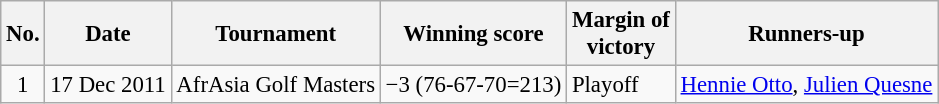<table class="wikitable" style="font-size:95%;">
<tr>
<th>No.</th>
<th>Date</th>
<th>Tournament</th>
<th>Winning score</th>
<th>Margin of<br>victory</th>
<th>Runners-up</th>
</tr>
<tr>
<td align=center>1</td>
<td align=right>17 Dec 2011</td>
<td>AfrAsia Golf Masters</td>
<td>−3 (76-67-70=213)</td>
<td>Playoff</td>
<td> <a href='#'>Hennie Otto</a>,  <a href='#'>Julien Quesne</a></td>
</tr>
</table>
